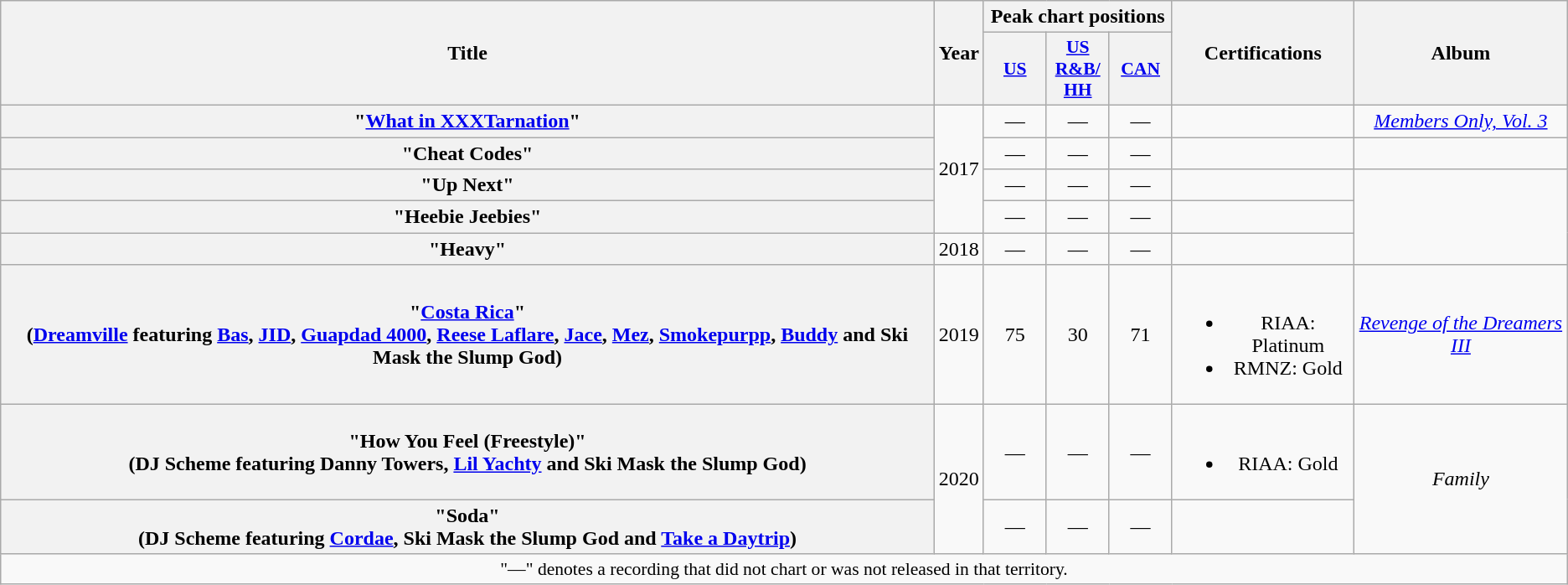<table class="wikitable plainrowheaders" style="text-align:center;">
<tr>
<th scope="col" rowspan="2">Title</th>
<th scope="col" rowspan="2">Year</th>
<th scope="col" colspan="3">Peak chart positions</th>
<th rowspan="2">Certifications</th>
<th rowspan="2" scope="col">Album</th>
</tr>
<tr>
<th scope="col" style="width:3em;font-size:90%;"><a href='#'>US</a><br></th>
<th scope="col" style="width:3em;font-size:90%;"><a href='#'>US<br>R&B/<br>HH</a><br></th>
<th scope="col" style="width:3em;font-size:90%;"><a href='#'>CAN</a><br></th>
</tr>
<tr>
<th scope="row">"<a href='#'>What in XXXTarnation</a>"<br></th>
<td rowspan="4">2017</td>
<td>—</td>
<td>—</td>
<td>—</td>
<td></td>
<td><em><a href='#'>Members Only, Vol. 3</a></em></td>
</tr>
<tr>
<th scope="row">"Cheat Codes"<br></th>
<td>—</td>
<td>—</td>
<td>—</td>
<td></td>
<td></td>
</tr>
<tr>
<th scope="row">"Up Next"<br></th>
<td>—</td>
<td>—</td>
<td>—</td>
<td></td>
</tr>
<tr>
<th scope="row">"Heebie Jeebies"<br></th>
<td>—</td>
<td>—</td>
<td>—</td>
<td></td>
</tr>
<tr>
<th scope="row">"Heavy"<br></th>
<td>2018</td>
<td>—</td>
<td>—</td>
<td>—</td>
<td></td>
</tr>
<tr>
<th scope="row">"<a href='#'>Costa Rica</a>"<br><span>(<a href='#'>Dreamville</a> featuring <a href='#'>Bas</a>, <a href='#'>JID</a>, <a href='#'>Guapdad 4000</a>, <a href='#'>Reese Laflare</a>, <a href='#'>Jace</a>, <a href='#'>Mez</a>, <a href='#'>Smokepurpp</a>, <a href='#'>Buddy</a> and Ski Mask the Slump God)</span></th>
<td>2019</td>
<td>75</td>
<td>30</td>
<td>71</td>
<td><br><ul><li>RIAA: Platinum</li><li>RMNZ: Gold</li></ul></td>
<td><em><a href='#'>Revenge of the Dreamers III</a></em></td>
</tr>
<tr>
<th scope="row">"How You Feel (Freestyle)"<br><span>(DJ Scheme featuring Danny Towers, <a href='#'>Lil Yachty</a> and Ski Mask the Slump God)</span></th>
<td rowspan="2">2020</td>
<td>—</td>
<td>—</td>
<td>—</td>
<td><br><ul><li>RIAA: Gold</li></ul></td>
<td rowspan="2"><em>Family</em></td>
</tr>
<tr>
<th scope="row">"Soda"<br><span>(DJ Scheme featuring <a href='#'>Cordae</a>, Ski Mask the Slump God and <a href='#'>Take a Daytrip</a>)</span></th>
<td>—</td>
<td>—</td>
<td>—</td>
<td></td>
</tr>
<tr>
<td colspan="14" style="font-size:90%">"—" denotes a recording that did not chart or was not released in that territory.</td>
</tr>
</table>
